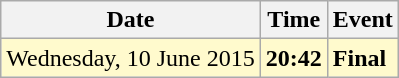<table class="wikitable">
<tr>
<th>Date</th>
<th>Time</th>
<th>Event</th>
</tr>
<tr style="background-color:lemonchiffon;">
<td>Wednesday, 10 June 2015</td>
<td><strong>20:42</strong></td>
<td><strong>Final</strong></td>
</tr>
</table>
